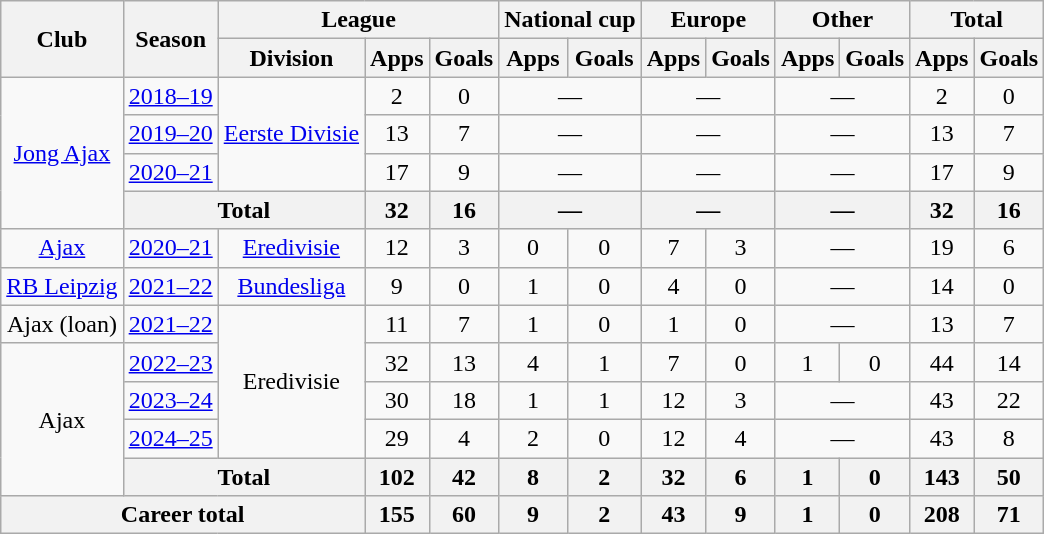<table class="wikitable" style="text-align:center">
<tr>
<th rowspan="2">Club</th>
<th rowspan="2">Season</th>
<th colspan="3">League</th>
<th colspan="2">National cup</th>
<th colspan="2">Europe</th>
<th colspan="2">Other</th>
<th colspan="2">Total</th>
</tr>
<tr>
<th>Division</th>
<th>Apps</th>
<th>Goals</th>
<th>Apps</th>
<th>Goals</th>
<th>Apps</th>
<th>Goals</th>
<th>Apps</th>
<th>Goals</th>
<th>Apps</th>
<th>Goals</th>
</tr>
<tr>
<td rowspan="4"><a href='#'>Jong Ajax</a></td>
<td><a href='#'>2018–19</a></td>
<td rowspan="3"><a href='#'>Eerste Divisie</a></td>
<td>2</td>
<td>0</td>
<td colspan="2">—</td>
<td colspan="2">—</td>
<td colspan="2">—</td>
<td>2</td>
<td>0</td>
</tr>
<tr>
<td><a href='#'>2019–20</a></td>
<td>13</td>
<td>7</td>
<td colspan="2">—</td>
<td colspan="2">—</td>
<td colspan="2">—</td>
<td>13</td>
<td>7</td>
</tr>
<tr>
<td><a href='#'>2020–21</a></td>
<td>17</td>
<td>9</td>
<td colspan="2">—</td>
<td colspan="2">—</td>
<td colspan="2">—</td>
<td>17</td>
<td>9</td>
</tr>
<tr>
<th colspan="2">Total</th>
<th>32</th>
<th>16</th>
<th colspan="2">—</th>
<th colspan="2">—</th>
<th colspan="2">—</th>
<th>32</th>
<th>16</th>
</tr>
<tr>
<td><a href='#'>Ajax</a></td>
<td><a href='#'>2020–21</a></td>
<td><a href='#'>Eredivisie</a></td>
<td>12</td>
<td>3</td>
<td>0</td>
<td>0</td>
<td>7</td>
<td>3</td>
<td colspan="2">—</td>
<td>19</td>
<td>6</td>
</tr>
<tr>
<td><a href='#'>RB Leipzig</a></td>
<td><a href='#'>2021–22</a></td>
<td><a href='#'>Bundesliga</a></td>
<td>9</td>
<td>0</td>
<td>1</td>
<td>0</td>
<td>4</td>
<td>0</td>
<td colspan="2">—</td>
<td>14</td>
<td>0</td>
</tr>
<tr>
<td>Ajax (loan)</td>
<td><a href='#'>2021–22</a></td>
<td rowspan="4">Eredivisie</td>
<td>11</td>
<td>7</td>
<td>1</td>
<td>0</td>
<td>1</td>
<td>0</td>
<td colspan="2">—</td>
<td>13</td>
<td>7</td>
</tr>
<tr>
<td rowspan="4">Ajax</td>
<td><a href='#'>2022–23</a></td>
<td>32</td>
<td>13</td>
<td>4</td>
<td>1</td>
<td>7</td>
<td>0</td>
<td>1</td>
<td>0</td>
<td>44</td>
<td>14</td>
</tr>
<tr>
<td><a href='#'>2023–24</a></td>
<td>30</td>
<td>18</td>
<td>1</td>
<td>1</td>
<td>12</td>
<td>3</td>
<td colspan="2">—</td>
<td>43</td>
<td>22</td>
</tr>
<tr>
<td><a href='#'>2024–25</a></td>
<td>29</td>
<td>4</td>
<td>2</td>
<td>0</td>
<td>12</td>
<td>4</td>
<td colspan="2">—</td>
<td>43</td>
<td>8</td>
</tr>
<tr>
<th colspan="2">Total</th>
<th>102</th>
<th>42</th>
<th>8</th>
<th>2</th>
<th>32</th>
<th>6</th>
<th>1</th>
<th>0</th>
<th>143</th>
<th>50</th>
</tr>
<tr>
<th colspan="3">Career total</th>
<th>155</th>
<th>60</th>
<th>9</th>
<th>2</th>
<th>43</th>
<th>9</th>
<th>1</th>
<th>0</th>
<th>208</th>
<th>71</th>
</tr>
</table>
